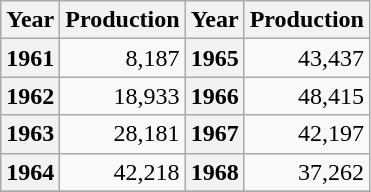<table class="wikitable">
<tr>
<th>Year</th>
<th>Production</th>
<th>Year</th>
<th>Production</th>
</tr>
<tr>
<th>1961</th>
<td align="right">8,187</td>
<th>1965</th>
<td align="right">43,437</td>
</tr>
<tr>
<th>1962</th>
<td align="right">18,933</td>
<th>1966</th>
<td align="right">48,415</td>
</tr>
<tr>
<th>1963</th>
<td align="right">28,181</td>
<th>1967</th>
<td align="right">42,197</td>
</tr>
<tr>
<th>1964</th>
<td align="right">42,218</td>
<th>1968</th>
<td align="right">37,262</td>
</tr>
<tr>
</tr>
</table>
